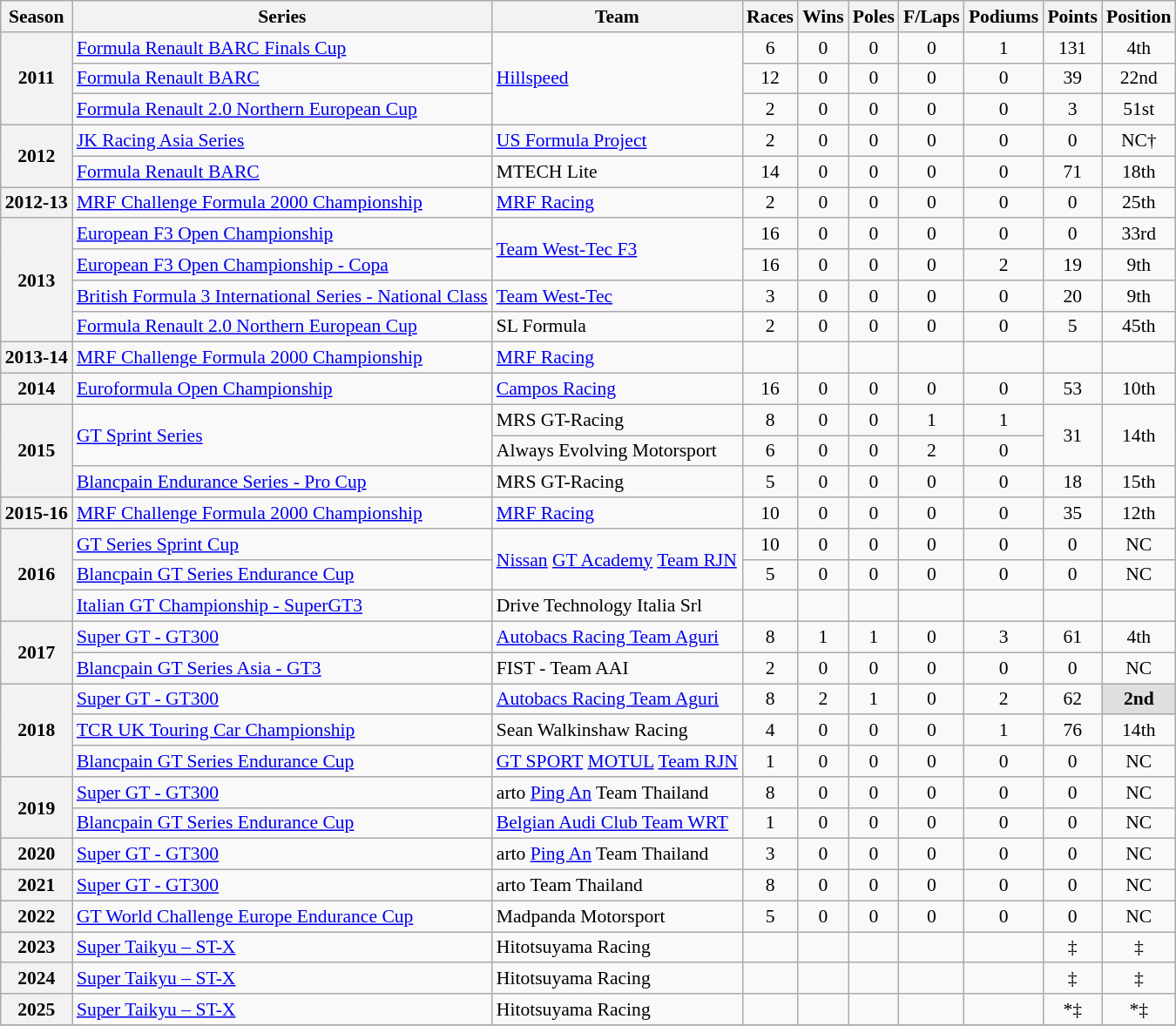<table class="wikitable" style="font-size: 90%; text-align:center">
<tr>
<th>Season</th>
<th>Series</th>
<th>Team</th>
<th>Races</th>
<th>Wins</th>
<th>Poles</th>
<th>F/Laps</th>
<th>Podiums</th>
<th>Points</th>
<th>Position</th>
</tr>
<tr>
<th rowspan="3">2011</th>
<td align=left><a href='#'>Formula Renault BARC Finals Cup</a></td>
<td rowspan="3" align=left><a href='#'>Hillspeed</a></td>
<td>6</td>
<td>0</td>
<td>0</td>
<td>0</td>
<td>1</td>
<td>131</td>
<td>4th</td>
</tr>
<tr>
<td align=left><a href='#'>Formula Renault BARC</a></td>
<td>12</td>
<td>0</td>
<td>0</td>
<td>0</td>
<td>0</td>
<td>39</td>
<td>22nd</td>
</tr>
<tr>
<td align=left><a href='#'>Formula Renault 2.0 Northern European Cup</a></td>
<td>2</td>
<td>0</td>
<td>0</td>
<td>0</td>
<td>0</td>
<td>3</td>
<td>51st</td>
</tr>
<tr>
<th rowspan="2">2012</th>
<td align=left><a href='#'>JK Racing Asia Series</a></td>
<td align=left><a href='#'>US Formula Project</a></td>
<td>2</td>
<td>0</td>
<td>0</td>
<td>0</td>
<td>0</td>
<td>0</td>
<td>NC†</td>
</tr>
<tr>
<td align=left><a href='#'>Formula Renault BARC</a></td>
<td align=left>MTECH Lite</td>
<td>14</td>
<td>0</td>
<td>0</td>
<td>0</td>
<td>0</td>
<td>71</td>
<td>18th</td>
</tr>
<tr>
<th>2012-13</th>
<td align=left><a href='#'>MRF Challenge Formula 2000 Championship</a></td>
<td align=left><a href='#'>MRF Racing</a></td>
<td>2</td>
<td>0</td>
<td>0</td>
<td>0</td>
<td>0</td>
<td>0</td>
<td>25th</td>
</tr>
<tr>
<th rowspan=4>2013</th>
<td align=left><a href='#'>European F3 Open Championship</a></td>
<td align=left rowspan=2><a href='#'>Team West-Tec F3</a></td>
<td>16</td>
<td>0</td>
<td>0</td>
<td>0</td>
<td>0</td>
<td>0</td>
<td>33rd</td>
</tr>
<tr>
<td align=left><a href='#'>European F3 Open Championship - Copa</a></td>
<td>16</td>
<td>0</td>
<td>0</td>
<td>0</td>
<td>2</td>
<td>19</td>
<td>9th</td>
</tr>
<tr>
<td align=left><a href='#'>British Formula 3 International Series - National Class</a></td>
<td align=left><a href='#'>Team West-Tec</a></td>
<td>3</td>
<td>0</td>
<td>0</td>
<td>0</td>
<td>0</td>
<td>20</td>
<td>9th</td>
</tr>
<tr>
<td align=left><a href='#'>Formula Renault 2.0 Northern European Cup</a></td>
<td align=left>SL Formula</td>
<td>2</td>
<td>0</td>
<td>0</td>
<td>0</td>
<td>0</td>
<td>5</td>
<td>45th</td>
</tr>
<tr>
<th>2013-14</th>
<td align=left><a href='#'>MRF Challenge Formula 2000 Championship</a></td>
<td align=left><a href='#'>MRF Racing</a></td>
<td></td>
<td></td>
<td></td>
<td></td>
<td></td>
<td></td>
<td></td>
</tr>
<tr>
<th>2014</th>
<td align=left><a href='#'>Euroformula Open Championship</a></td>
<td align=left><a href='#'>Campos Racing</a></td>
<td>16</td>
<td>0</td>
<td>0</td>
<td>0</td>
<td>0</td>
<td>53</td>
<td>10th</td>
</tr>
<tr>
<th rowspan=3>2015</th>
<td align=left rowspan=2><a href='#'>GT Sprint Series</a></td>
<td align=left>MRS GT-Racing</td>
<td>8</td>
<td>0</td>
<td>0</td>
<td>1</td>
<td>1</td>
<td rowspan=2>31</td>
<td rowspan=2>14th</td>
</tr>
<tr>
<td align=left>Always Evolving Motorsport</td>
<td>6</td>
<td>0</td>
<td>0</td>
<td>2</td>
<td>0</td>
</tr>
<tr>
<td align=left><a href='#'>Blancpain Endurance Series - Pro Cup</a></td>
<td align=left>MRS GT-Racing</td>
<td>5</td>
<td>0</td>
<td>0</td>
<td>0</td>
<td>0</td>
<td>18</td>
<td>15th</td>
</tr>
<tr>
<th>2015-16</th>
<td align=left><a href='#'>MRF Challenge Formula 2000 Championship</a></td>
<td align=left><a href='#'>MRF Racing</a></td>
<td>10</td>
<td>0</td>
<td>0</td>
<td>0</td>
<td>0</td>
<td>35</td>
<td>12th</td>
</tr>
<tr>
<th rowspan="3">2016</th>
<td align="left"><a href='#'>GT Series Sprint Cup</a></td>
<td rowspan="2" align="left"><a href='#'>Nissan</a> <a href='#'>GT Academy</a> <a href='#'>Team RJN</a></td>
<td>10</td>
<td>0</td>
<td>0</td>
<td>0</td>
<td>0</td>
<td>0</td>
<td>NC</td>
</tr>
<tr>
<td align=left><a href='#'>Blancpain GT Series Endurance Cup</a></td>
<td>5</td>
<td>0</td>
<td>0</td>
<td>0</td>
<td>0</td>
<td>0</td>
<td>NC</td>
</tr>
<tr>
<td align=left><a href='#'>Italian GT Championship - SuperGT3</a></td>
<td align=left>Drive Technology Italia Srl</td>
<td></td>
<td></td>
<td></td>
<td></td>
<td></td>
<td></td>
<td></td>
</tr>
<tr>
<th rowspan="2">2017</th>
<td align="left"><a href='#'>Super GT - GT300</a></td>
<td align="left"><a href='#'>Autobacs Racing Team Aguri</a></td>
<td>8</td>
<td>1</td>
<td>1</td>
<td>0</td>
<td>3</td>
<td>61</td>
<td>4th</td>
</tr>
<tr>
<td align=left><a href='#'>Blancpain GT Series Asia - GT3</a></td>
<td align=left>FIST - Team AAI</td>
<td>2</td>
<td>0</td>
<td>0</td>
<td>0</td>
<td>0</td>
<td>0</td>
<td>NC</td>
</tr>
<tr>
<th rowspan="3">2018</th>
<td align="left"><a href='#'>Super GT - GT300</a></td>
<td align="left"><a href='#'>Autobacs Racing Team Aguri</a></td>
<td>8</td>
<td>2</td>
<td>1</td>
<td>0</td>
<td>2</td>
<td>62</td>
<td style="background:#dfdfdf;"><strong>2nd</strong></td>
</tr>
<tr>
<td align=left><a href='#'>TCR UK Touring Car Championship</a></td>
<td align=left>Sean Walkinshaw Racing</td>
<td>4</td>
<td>0</td>
<td>0</td>
<td>0</td>
<td>1</td>
<td>76</td>
<td>14th</td>
</tr>
<tr>
<td align=left><a href='#'>Blancpain GT Series Endurance Cup</a></td>
<td align=left><a href='#'>GT SPORT</a> <a href='#'>MOTUL</a> <a href='#'>Team RJN</a></td>
<td>1</td>
<td>0</td>
<td>0</td>
<td>0</td>
<td>0</td>
<td>0</td>
<td>NC</td>
</tr>
<tr>
<th rowspan="2">2019</th>
<td align="left"><a href='#'>Super GT - GT300</a></td>
<td align="left">arto <a href='#'>Ping An</a> Team Thailand</td>
<td>8</td>
<td>0</td>
<td>0</td>
<td>0</td>
<td>0</td>
<td>0</td>
<td>NC</td>
</tr>
<tr>
<td align=left><a href='#'>Blancpain GT Series Endurance Cup</a></td>
<td align=left><a href='#'>Belgian Audi Club Team WRT</a></td>
<td>1</td>
<td>0</td>
<td>0</td>
<td>0</td>
<td>0</td>
<td>0</td>
<td>NC</td>
</tr>
<tr>
<th>2020</th>
<td align=left><a href='#'>Super GT - GT300</a></td>
<td align=left>arto <a href='#'>Ping An</a> Team Thailand</td>
<td>3</td>
<td>0</td>
<td>0</td>
<td>0</td>
<td>0</td>
<td>0</td>
<td>NC</td>
</tr>
<tr>
<th>2021</th>
<td align=left><a href='#'>Super GT - GT300</a></td>
<td align=left>arto Team Thailand</td>
<td>8</td>
<td>0</td>
<td>0</td>
<td>0</td>
<td>0</td>
<td>0</td>
<td>NC</td>
</tr>
<tr>
<th>2022</th>
<td align=left><a href='#'>GT World Challenge Europe Endurance Cup</a></td>
<td align=left>Madpanda Motorsport</td>
<td>5</td>
<td>0</td>
<td>0</td>
<td>0</td>
<td>0</td>
<td>0</td>
<td>NC</td>
</tr>
<tr>
<th>2023</th>
<td align=left><a href='#'>Super Taikyu – ST-X</a></td>
<td align=left>Hitotsuyama Racing</td>
<td></td>
<td></td>
<td></td>
<td></td>
<td></td>
<td>‡</td>
<td>‡</td>
</tr>
<tr>
<th>2024</th>
<td align=left><a href='#'>Super Taikyu – ST-X</a></td>
<td align=left>Hitotsuyama Racing</td>
<td></td>
<td></td>
<td></td>
<td></td>
<td></td>
<td>‡</td>
<td>‡</td>
</tr>
<tr>
<th>2025</th>
<td align=left><a href='#'>Super Taikyu – ST-X</a></td>
<td align=left>Hitotsuyama Racing</td>
<td></td>
<td></td>
<td></td>
<td></td>
<td></td>
<td>*‡</td>
<td>*‡</td>
</tr>
<tr>
</tr>
</table>
